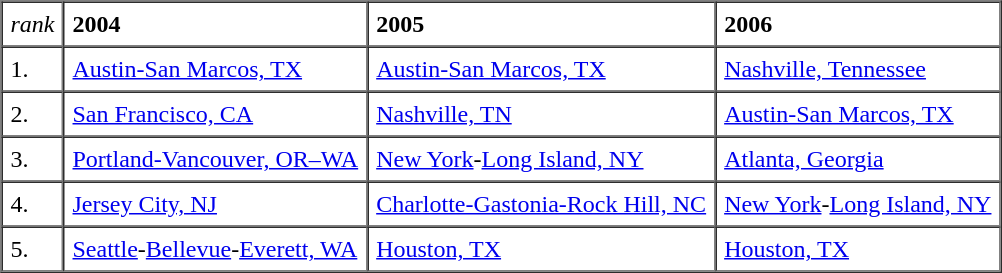<table border=1 cellspacing=0 cellpadding=5 style="margin:1em auto;">
<tr>
<td><em>rank</em></td>
<td><strong>2004</strong></td>
<td><strong>2005</strong></td>
<td><strong>2006</strong></td>
</tr>
<tr>
<td>1.</td>
<td><a href='#'>Austin-San Marcos, TX</a></td>
<td><a href='#'>Austin-San Marcos, TX</a></td>
<td><a href='#'>Nashville, Tennessee</a></td>
</tr>
<tr>
<td>2.</td>
<td><a href='#'>San Francisco, CA</a></td>
<td><a href='#'>Nashville, TN</a></td>
<td><a href='#'>Austin-San Marcos, TX</a></td>
</tr>
<tr>
<td>3.</td>
<td><a href='#'>Portland-Vancouver, OR–WA</a></td>
<td><a href='#'>New York</a>-<a href='#'>Long Island, NY</a></td>
<td><a href='#'>Atlanta, Georgia</a></td>
</tr>
<tr>
<td>4.</td>
<td><a href='#'>Jersey City, NJ</a></td>
<td><a href='#'>Charlotte-Gastonia-Rock Hill, NC</a></td>
<td><a href='#'>New York</a>-<a href='#'>Long Island, NY</a></td>
</tr>
<tr>
<td>5.</td>
<td><a href='#'>Seattle</a>-<a href='#'>Bellevue</a>-<a href='#'>Everett, WA</a></td>
<td><a href='#'>Houston, TX</a></td>
<td><a href='#'>Houston, TX</a></td>
</tr>
<tr>
</tr>
</table>
